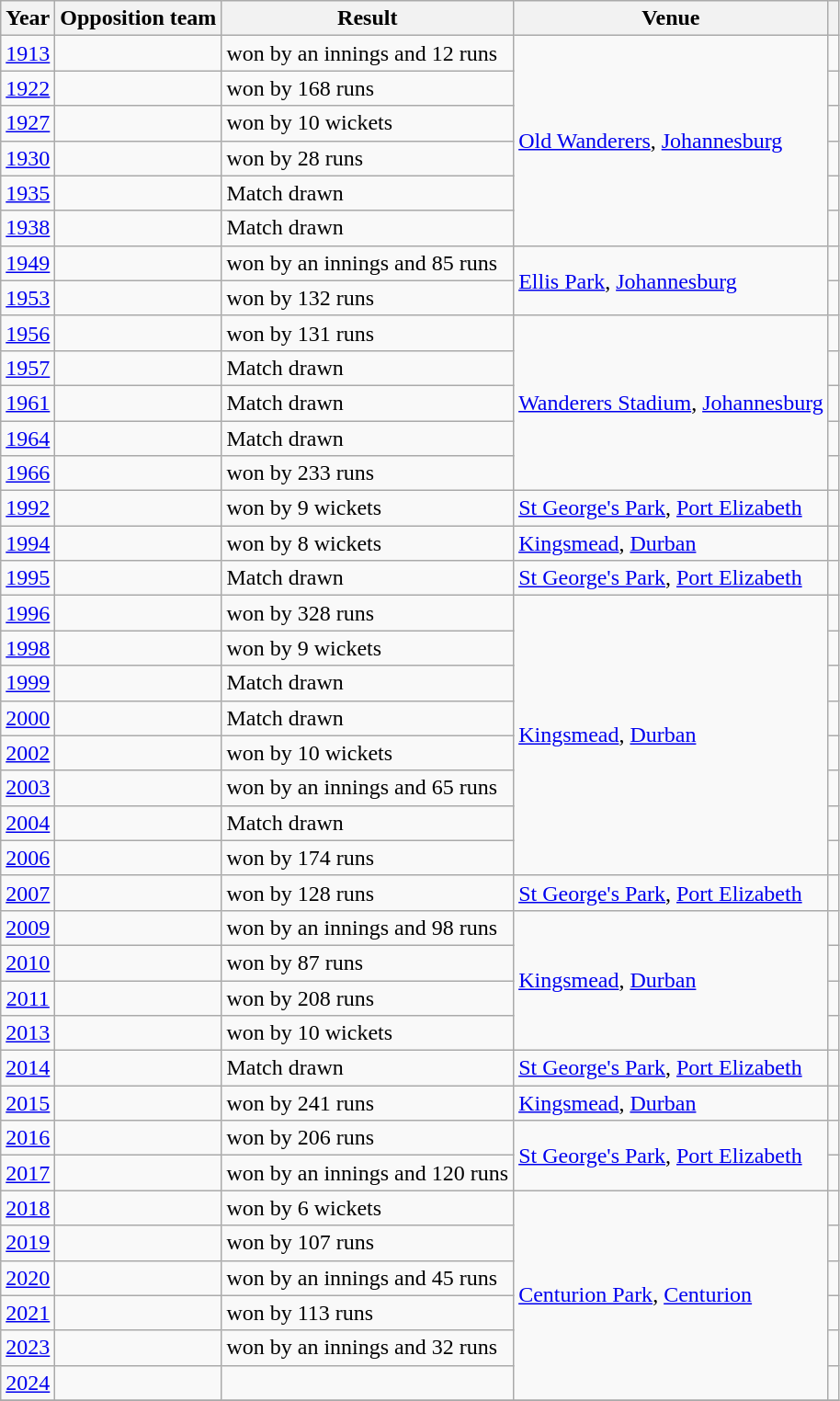<table class="wikitable sortable">
<tr>
<th>Year</th>
<th>Opposition team</th>
<th>Result</th>
<th>Venue</th>
<th class="unsortable" scope="col"></th>
</tr>
<tr>
<td align=center><a href='#'>1913</a></td>
<td></td>
<td> won by an innings and 12 runs</td>
<td rowspan=6><a href='#'>Old Wanderers</a>, <a href='#'>Johannesburg</a></td>
<td></td>
</tr>
<tr>
<td align=center><a href='#'>1922</a></td>
<td></td>
<td> won by 168 runs</td>
<td></td>
</tr>
<tr>
<td align=center><a href='#'>1927</a></td>
<td></td>
<td> won by 10 wickets</td>
<td></td>
</tr>
<tr>
<td align=center><a href='#'>1930</a></td>
<td></td>
<td> won by 28 runs</td>
<td></td>
</tr>
<tr>
<td align=center><a href='#'>1935</a></td>
<td></td>
<td>Match drawn</td>
<td></td>
</tr>
<tr>
<td align=center><a href='#'>1938</a></td>
<td></td>
<td>Match drawn</td>
<td></td>
</tr>
<tr>
<td align=center><a href='#'>1949</a></td>
<td></td>
<td> won by an innings and 85 runs</td>
<td rowspan=2><a href='#'>Ellis Park</a>, <a href='#'>Johannesburg</a></td>
<td></td>
</tr>
<tr>
<td align=center><a href='#'>1953</a></td>
<td></td>
<td> won by 132 runs</td>
<td></td>
</tr>
<tr>
<td align=center><a href='#'>1956</a></td>
<td></td>
<td> won by 131 runs</td>
<td rowspan=5><a href='#'>Wanderers Stadium</a>, <a href='#'>Johannesburg</a></td>
<td></td>
</tr>
<tr>
<td align=center><a href='#'>1957</a></td>
<td></td>
<td>Match drawn</td>
<td></td>
</tr>
<tr>
<td align=center><a href='#'>1961</a></td>
<td></td>
<td>Match drawn</td>
<td></td>
</tr>
<tr>
<td align=center><a href='#'>1964</a></td>
<td></td>
<td>Match drawn</td>
<td></td>
</tr>
<tr>
<td align=center><a href='#'>1966</a></td>
<td></td>
<td> won by 233 runs</td>
<td></td>
</tr>
<tr>
<td align=center><a href='#'>1992</a></td>
<td></td>
<td> won by 9 wickets</td>
<td><a href='#'>St George's Park</a>, <a href='#'>Port Elizabeth</a></td>
<td></td>
</tr>
<tr>
<td align=center><a href='#'>1994</a></td>
<td></td>
<td> won by 8 wickets</td>
<td><a href='#'>Kingsmead</a>, <a href='#'>Durban</a></td>
<td></td>
</tr>
<tr>
<td align=center><a href='#'>1995</a></td>
<td></td>
<td>Match drawn</td>
<td><a href='#'>St George's Park</a>, <a href='#'>Port Elizabeth</a></td>
<td></td>
</tr>
<tr>
<td align=center><a href='#'>1996</a></td>
<td></td>
<td> won by 328 runs</td>
<td rowspan=8><a href='#'>Kingsmead</a>, <a href='#'>Durban</a></td>
<td></td>
</tr>
<tr>
<td align=center><a href='#'>1998</a></td>
<td></td>
<td> won by 9 wickets</td>
<td></td>
</tr>
<tr>
<td align=center><a href='#'>1999</a></td>
<td></td>
<td>Match drawn</td>
<td></td>
</tr>
<tr>
<td align=center><a href='#'>2000</a></td>
<td></td>
<td>Match drawn</td>
<td></td>
</tr>
<tr>
<td align=center><a href='#'>2002</a></td>
<td></td>
<td> won by 10 wickets</td>
<td></td>
</tr>
<tr>
<td align=center><a href='#'>2003</a></td>
<td></td>
<td> won by an innings and 65 runs</td>
<td></td>
</tr>
<tr>
<td align=center><a href='#'>2004</a></td>
<td></td>
<td>Match drawn</td>
<td></td>
</tr>
<tr>
<td align=center><a href='#'>2006</a></td>
<td></td>
<td> won by 174 runs</td>
<td></td>
</tr>
<tr>
<td align=center><a href='#'>2007</a></td>
<td></td>
<td> won by 128 runs</td>
<td><a href='#'>St George's Park</a>, <a href='#'>Port Elizabeth</a></td>
<td></td>
</tr>
<tr>
<td align=center><a href='#'>2009</a></td>
<td></td>
<td> won by an innings and 98 runs</td>
<td rowspan=4><a href='#'>Kingsmead</a>, <a href='#'>Durban</a></td>
<td></td>
</tr>
<tr>
<td align=center><a href='#'>2010</a></td>
<td></td>
<td> won by 87 runs</td>
<td></td>
</tr>
<tr>
<td align=center><a href='#'>2011</a></td>
<td></td>
<td> won by 208 runs</td>
<td></td>
</tr>
<tr>
<td align=center><a href='#'>2013</a></td>
<td></td>
<td> won by 10 wickets</td>
<td></td>
</tr>
<tr>
<td align=center><a href='#'>2014</a></td>
<td></td>
<td>Match drawn</td>
<td><a href='#'>St George's Park</a>, <a href='#'>Port Elizabeth</a></td>
<td></td>
</tr>
<tr>
<td align=center><a href='#'>2015</a></td>
<td></td>
<td> won by 241 runs</td>
<td><a href='#'>Kingsmead</a>, <a href='#'>Durban</a></td>
<td></td>
</tr>
<tr>
<td align=center><a href='#'>2016</a></td>
<td></td>
<td> won by 206 runs</td>
<td rowspan=2><a href='#'>St George's Park</a>, <a href='#'>Port Elizabeth</a></td>
<td></td>
</tr>
<tr>
<td align=center><a href='#'>2017</a></td>
<td></td>
<td> won by an innings and 120 runs</td>
<td></td>
</tr>
<tr>
<td align=center><a href='#'>2018</a></td>
<td></td>
<td> won by 6 wickets</td>
<td rowspan=6><a href='#'>Centurion Park</a>, <a href='#'>Centurion</a></td>
<td></td>
</tr>
<tr>
<td align=center><a href='#'>2019</a></td>
<td></td>
<td> won by 107 runs</td>
<td></td>
</tr>
<tr>
<td align=center><a href='#'>2020</a></td>
<td></td>
<td> won by an innings and 45 runs</td>
<td></td>
</tr>
<tr>
<td align=center><a href='#'>2021</a></td>
<td></td>
<td> won by 113 runs</td>
<td></td>
</tr>
<tr>
<td align=center><a href='#'>2023</a></td>
<td></td>
<td> won by an innings and 32 runs</td>
<td></td>
</tr>
<tr>
<td align=center><a href='#'>2024</a></td>
<td></td>
<td></td>
<td></td>
</tr>
<tr>
</tr>
</table>
